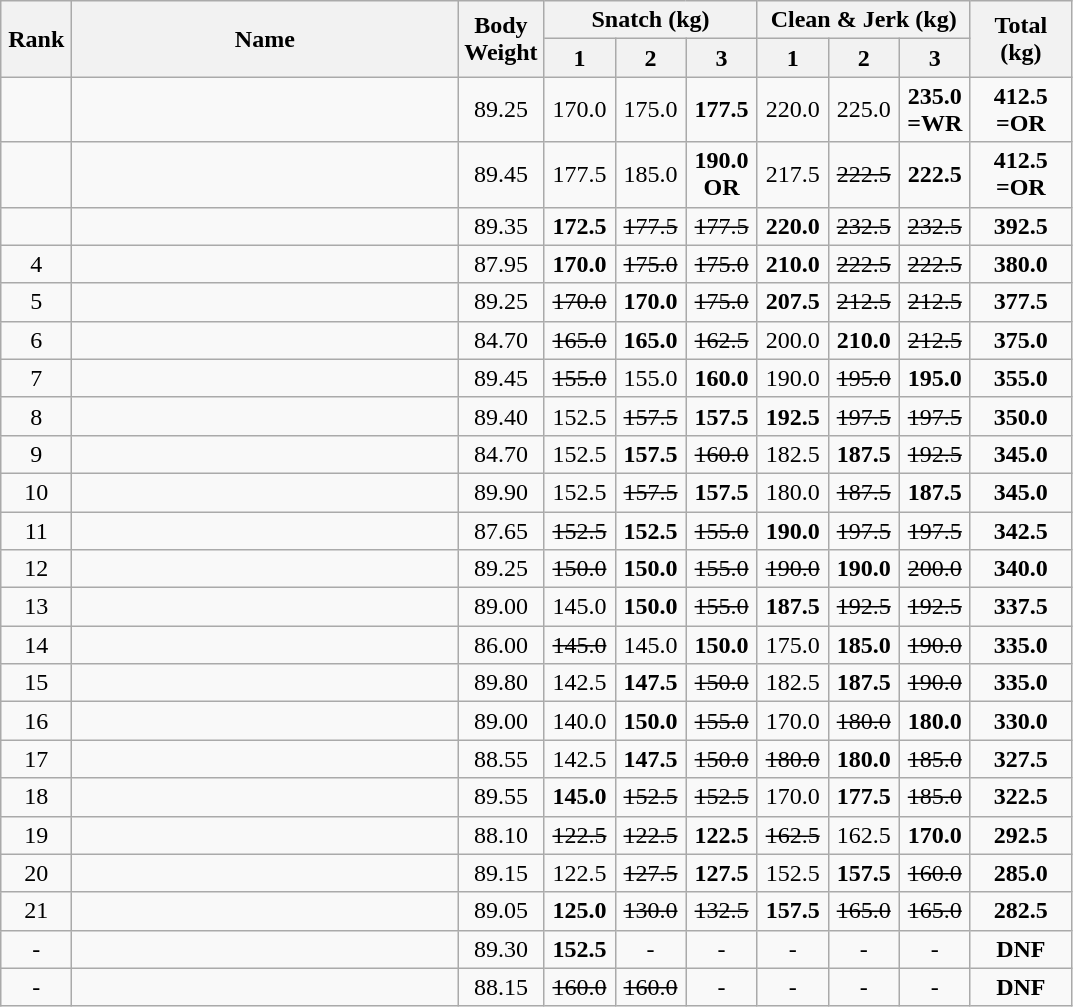<table class="wikitable" style=" text-align:center;">
<tr>
<th rowspan=2 width=40>Rank</th>
<th rowspan=2 width=250>Name</th>
<th rowspan=2 width=50>Body Weight</th>
<th colspan=3>Snatch (kg)</th>
<th colspan=3>Clean & Jerk (kg)</th>
<th rowspan=2 width=60>Total (kg)</th>
</tr>
<tr>
<th width=40>1</th>
<th width=40>2</th>
<th width=40>3</th>
<th width=40>1</th>
<th width=40>2</th>
<th width=40>3</th>
</tr>
<tr>
<td></td>
<td align=left></td>
<td>89.25</td>
<td>170.0</td>
<td>175.0</td>
<td><strong>177.5</strong></td>
<td>220.0</td>
<td>225.0</td>
<td><strong>235.0 =WR</strong></td>
<td><strong>412.5 =OR </strong></td>
</tr>
<tr>
<td></td>
<td align=left></td>
<td>89.45</td>
<td>177.5</td>
<td>185.0</td>
<td><strong>190.0 OR</strong></td>
<td>217.5</td>
<td><s>222.5</s></td>
<td><strong>222.5</strong></td>
<td><strong>412.5 =OR </strong></td>
</tr>
<tr>
<td></td>
<td align=left></td>
<td>89.35</td>
<td><strong>172.5</strong></td>
<td><s>177.5</s></td>
<td><s>177.5</s></td>
<td><strong>220.0</strong></td>
<td><s>232.5</s></td>
<td><s>232.5</s></td>
<td><strong>392.5 </strong></td>
</tr>
<tr>
<td>4</td>
<td align=left></td>
<td>87.95</td>
<td><strong>170.0</strong></td>
<td><s>175.0</s></td>
<td><s>175.0</s></td>
<td><strong>210.0</strong></td>
<td><s>222.5</s></td>
<td><s>222.5</s></td>
<td><strong>380.0 </strong></td>
</tr>
<tr>
<td>5</td>
<td align=left></td>
<td>89.25</td>
<td><s>170.0</s></td>
<td><strong>170.0</strong></td>
<td><s>175.0</s></td>
<td><strong>207.5</strong></td>
<td><s>212.5</s></td>
<td><s>212.5</s></td>
<td><strong>377.5 </strong></td>
</tr>
<tr>
<td>6</td>
<td align=left></td>
<td>84.70</td>
<td><s>165.0</s></td>
<td><strong>165.0</strong></td>
<td><s>162.5</s></td>
<td>200.0</td>
<td><strong>210.0</strong></td>
<td><s>212.5</s></td>
<td><strong>375.0 </strong></td>
</tr>
<tr>
<td>7</td>
<td align=left></td>
<td>89.45</td>
<td><s>155.0</s></td>
<td>155.0</td>
<td><strong>160.0</strong></td>
<td>190.0</td>
<td><s>195.0</s></td>
<td><strong>195.0</strong></td>
<td><strong>355.0 </strong></td>
</tr>
<tr>
<td>8</td>
<td align=left></td>
<td>89.40</td>
<td>152.5</td>
<td><s>157.5</s></td>
<td><strong>157.5</strong></td>
<td><strong>192.5</strong></td>
<td><s>197.5</s></td>
<td><s>197.5</s></td>
<td><strong>350.0 </strong></td>
</tr>
<tr>
<td>9</td>
<td align=left></td>
<td>84.70</td>
<td>152.5</td>
<td><strong>157.5</strong></td>
<td><s>160.0</s></td>
<td>182.5</td>
<td><strong>187.5</strong></td>
<td><s>192.5</s></td>
<td><strong>345.0 </strong></td>
</tr>
<tr>
<td>10</td>
<td align=left></td>
<td>89.90</td>
<td>152.5</td>
<td><s>157.5</s></td>
<td><strong>157.5</strong></td>
<td>180.0</td>
<td><s>187.5</s></td>
<td><strong>187.5</strong></td>
<td><strong>345.0 </strong></td>
</tr>
<tr>
<td>11</td>
<td align=left></td>
<td>87.65</td>
<td><s>152.5</s></td>
<td><strong>152.5</strong></td>
<td><s>155.0</s></td>
<td><strong>190.0</strong></td>
<td><s>197.5</s></td>
<td><s>197.5</s></td>
<td><strong>342.5 </strong></td>
</tr>
<tr>
<td>12</td>
<td align=left></td>
<td>89.25</td>
<td><s>150.0</s></td>
<td><strong>150.0</strong></td>
<td><s>155.0</s></td>
<td><s>190.0</s></td>
<td><strong>190.0</strong></td>
<td><s>200.0</s></td>
<td><strong>340.0 </strong></td>
</tr>
<tr>
<td>13</td>
<td align=left></td>
<td>89.00</td>
<td>145.0</td>
<td><strong>150.0</strong></td>
<td><s>155.0</s></td>
<td><strong>187.5</strong></td>
<td><s>192.5</s></td>
<td><s>192.5</s></td>
<td><strong>337.5 </strong></td>
</tr>
<tr>
<td>14</td>
<td align=left></td>
<td>86.00</td>
<td><s>145.0</s></td>
<td>145.0</td>
<td><strong>150.0</strong></td>
<td>175.0</td>
<td><strong>185.0</strong></td>
<td><s>190.0</s></td>
<td><strong>335.0 </strong></td>
</tr>
<tr>
<td>15</td>
<td align=left></td>
<td>89.80</td>
<td>142.5</td>
<td><strong>147.5</strong></td>
<td><s>150.0</s></td>
<td>182.5</td>
<td><strong>187.5</strong></td>
<td><s>190.0</s></td>
<td><strong>335.0 </strong></td>
</tr>
<tr>
<td>16</td>
<td align=left></td>
<td>89.00</td>
<td>140.0</td>
<td><strong>150.0</strong></td>
<td><s>155.0</s></td>
<td>170.0</td>
<td><s>180.0</s></td>
<td><strong>180.0</strong></td>
<td><strong>330.0 </strong></td>
</tr>
<tr>
<td>17</td>
<td align=left></td>
<td>88.55</td>
<td>142.5</td>
<td><strong>147.5</strong></td>
<td><s>150.0</s></td>
<td><s>180.0</s></td>
<td><strong>180.0</strong></td>
<td><s>185.0</s></td>
<td><strong>327.5 </strong></td>
</tr>
<tr>
<td>18</td>
<td align=left></td>
<td>89.55</td>
<td><strong>145.0</strong></td>
<td><s>152.5</s></td>
<td><s>152.5</s></td>
<td>170.0</td>
<td><strong>177.5</strong></td>
<td><s>185.0</s></td>
<td><strong>322.5 </strong></td>
</tr>
<tr>
<td>19</td>
<td align=left></td>
<td>88.10</td>
<td><s>122.5</s></td>
<td><s>122.5</s></td>
<td><strong>122.5</strong></td>
<td><s>162.5</s></td>
<td>162.5</td>
<td><strong>170.0</strong></td>
<td><strong>292.5 </strong></td>
</tr>
<tr>
<td>20</td>
<td align=left></td>
<td>89.15</td>
<td>122.5</td>
<td><s>127.5</s></td>
<td><strong>127.5</strong></td>
<td>152.5</td>
<td><strong>157.5</strong></td>
<td><s>160.0</s></td>
<td><strong>285.0 </strong></td>
</tr>
<tr>
<td>21</td>
<td align=left></td>
<td>89.05</td>
<td><strong>125.0</strong></td>
<td><s>130.0</s></td>
<td><s>132.5</s></td>
<td><strong>157.5</strong></td>
<td><s>165.0</s></td>
<td><s>165.0</s></td>
<td><strong>282.5 </strong></td>
</tr>
<tr>
<td>-</td>
<td align=left></td>
<td>89.30</td>
<td><strong>152.5</strong></td>
<td>-</td>
<td>-</td>
<td>-</td>
<td>-</td>
<td>-</td>
<td><strong>DNF </strong></td>
</tr>
<tr>
<td>-</td>
<td align=left></td>
<td>88.15</td>
<td><s>160.0</s></td>
<td><s>160.0</s></td>
<td>-</td>
<td>-</td>
<td>-</td>
<td>-</td>
<td><strong>DNF </strong></td>
</tr>
</table>
